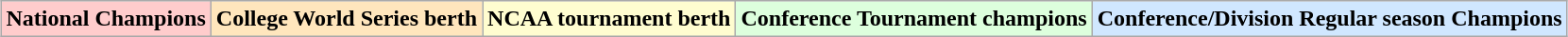<table class="wikitable" style="margin:1em auto;">
<tr>
<td bgcolor="#FFCCCC"><strong>National Champions</strong></td>
<td bgcolor="#FFE6BD"><strong>College World Series berth</strong></td>
<td bgcolor="#fffdd0"><strong>NCAA tournament berth</strong></td>
<td bgcolor="#DDFFDD"><strong>Conference Tournament champions</strong></td>
<td bgcolor="#D0E7FF"><strong>Conference/Division Regular season Champions</strong></td>
</tr>
</table>
